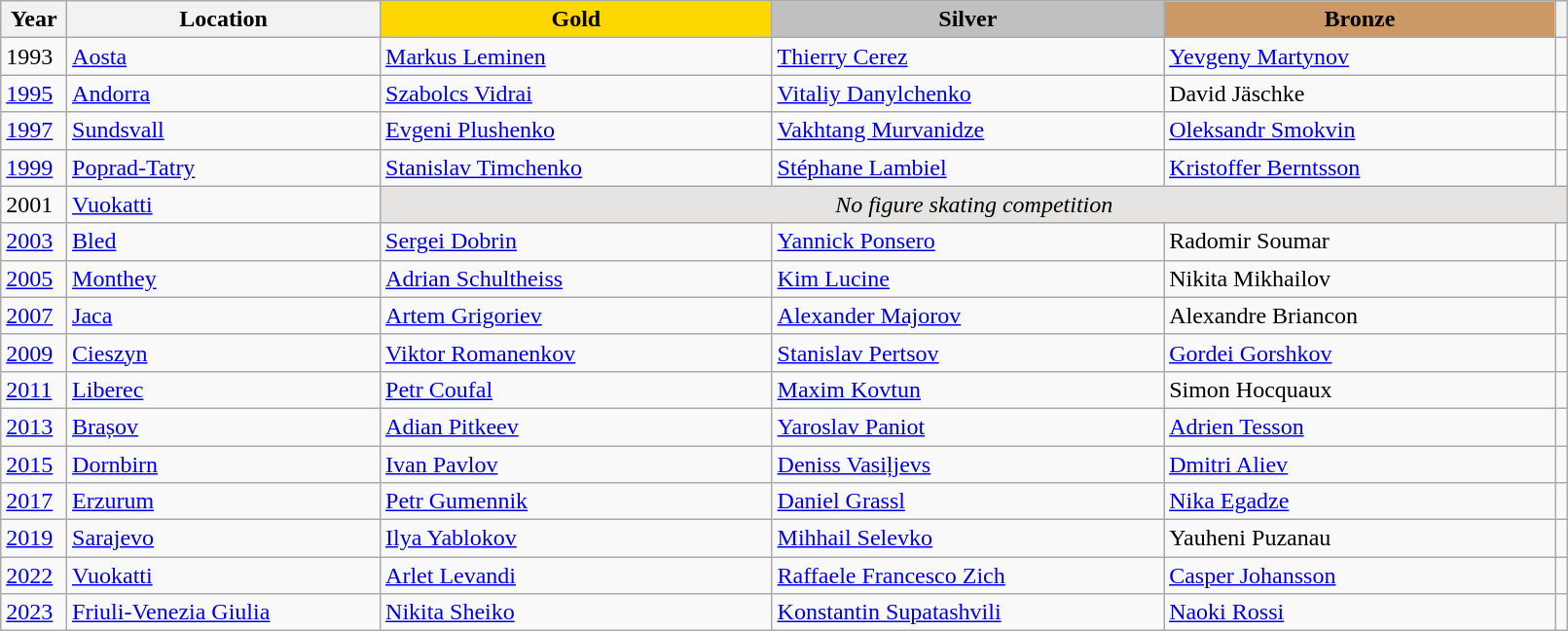<table class="wikitable unsortable" style="text-align:left; width:85%;">
<tr>
<th scope="col" style="text-align:center">Year</th>
<th scope="col" style="text-align:center; width:20%">Location</th>
<td scope="col" style="text-align:center; width:25%; background:gold"><strong>Gold</strong></td>
<td scope="col" style="text-align:center; width:25%; background:silver"><strong>Silver</strong></td>
<td scope="col" style="text-align:center; width:25%; background:#c96"><strong>Bronze</strong></td>
<th scope="col" style="text-align:center"></th>
</tr>
<tr>
<td>1993</td>
<td> <a href='#'>Aosta</a></td>
<td> <a href='#'>Markus Leminen</a></td>
<td> <a href='#'>Thierry Cerez</a></td>
<td> <a href='#'>Yevgeny Martynov</a></td>
<td></td>
</tr>
<tr>
<td><a href='#'>1995</a></td>
<td> <a href='#'>Andorra</a></td>
<td> <a href='#'>Szabolcs Vidrai</a></td>
<td> <a href='#'>Vitaliy Danylchenko</a></td>
<td> David Jäschke</td>
<td></td>
</tr>
<tr>
<td><a href='#'>1997</a></td>
<td> <a href='#'>Sundsvall</a></td>
<td> <a href='#'>Evgeni Plushenko</a></td>
<td> <a href='#'>Vakhtang Murvanidze</a></td>
<td> <a href='#'>Oleksandr Smokvin</a></td>
<td></td>
</tr>
<tr>
<td><a href='#'>1999</a></td>
<td> <a href='#'>Poprad-Tatry</a></td>
<td> <a href='#'>Stanislav Timchenko</a></td>
<td> <a href='#'>Stéphane Lambiel</a></td>
<td> <a href='#'>Kristoffer Berntsson</a></td>
<td></td>
</tr>
<tr>
<td>2001</td>
<td> <a href='#'>Vuokatti</a></td>
<td colspan="4" align="center" bgcolor="e5e4e2"><em>No figure skating competition</em></td>
</tr>
<tr>
<td><a href='#'>2003</a></td>
<td> <a href='#'>Bled</a></td>
<td> <a href='#'>Sergei Dobrin</a></td>
<td> <a href='#'>Yannick Ponsero</a></td>
<td> Radomir Soumar</td>
<td></td>
</tr>
<tr>
<td><a href='#'>2005</a></td>
<td> <a href='#'>Monthey</a></td>
<td> <a href='#'>Adrian Schultheiss</a></td>
<td> <a href='#'>Kim Lucine</a></td>
<td> Nikita Mikhailov</td>
<td></td>
</tr>
<tr>
<td><a href='#'>2007</a></td>
<td> <a href='#'>Jaca</a></td>
<td> <a href='#'>Artem Grigoriev</a></td>
<td> <a href='#'>Alexander Majorov</a></td>
<td> Alexandre Briancon</td>
<td></td>
</tr>
<tr>
<td><a href='#'>2009</a></td>
<td> <a href='#'>Cieszyn</a></td>
<td> <a href='#'>Viktor Romanenkov</a></td>
<td> <a href='#'>Stanislav Pertsov</a></td>
<td> <a href='#'>Gordei Gorshkov</a></td>
<td></td>
</tr>
<tr>
<td><a href='#'>2011</a></td>
<td> <a href='#'>Liberec</a></td>
<td> <a href='#'>Petr Coufal</a></td>
<td> <a href='#'>Maxim Kovtun</a></td>
<td> Simon Hocquaux</td>
<td></td>
</tr>
<tr>
<td><a href='#'>2013</a></td>
<td> <a href='#'>Brașov</a></td>
<td> <a href='#'>Adian Pitkeev</a></td>
<td> <a href='#'>Yaroslav Paniot</a></td>
<td> <a href='#'>Adrien Tesson</a></td>
<td></td>
</tr>
<tr>
<td><a href='#'>2015</a></td>
<td> <a href='#'>Dornbirn</a></td>
<td> <a href='#'>Ivan Pavlov</a></td>
<td> <a href='#'>Deniss Vasiļjevs</a></td>
<td> <a href='#'>Dmitri Aliev</a></td>
<td></td>
</tr>
<tr>
<td><a href='#'>2017</a></td>
<td> <a href='#'>Erzurum</a></td>
<td> <a href='#'>Petr Gumennik</a></td>
<td> <a href='#'>Daniel Grassl</a></td>
<td> <a href='#'>Nika Egadze</a></td>
<td></td>
</tr>
<tr>
<td><a href='#'>2019</a></td>
<td> <a href='#'>Sarajevo</a></td>
<td> <a href='#'>Ilya Yablokov</a></td>
<td> <a href='#'>Mihhail Selevko</a></td>
<td> Yauheni Puzanau</td>
<td></td>
</tr>
<tr>
<td><a href='#'>2022</a></td>
<td> <a href='#'>Vuokatti</a></td>
<td> <a href='#'>Arlet Levandi</a></td>
<td> <a href='#'>Raffaele Francesco Zich</a></td>
<td> <a href='#'>Casper Johansson</a></td>
<td></td>
</tr>
<tr>
<td><a href='#'>2023</a></td>
<td> <a href='#'>Friuli-Venezia Giulia</a></td>
<td> <a href='#'>Nikita Sheiko</a></td>
<td> <a href='#'>Konstantin Supatashvili</a></td>
<td> <a href='#'>Naoki Rossi</a></td>
<td></td>
</tr>
</table>
